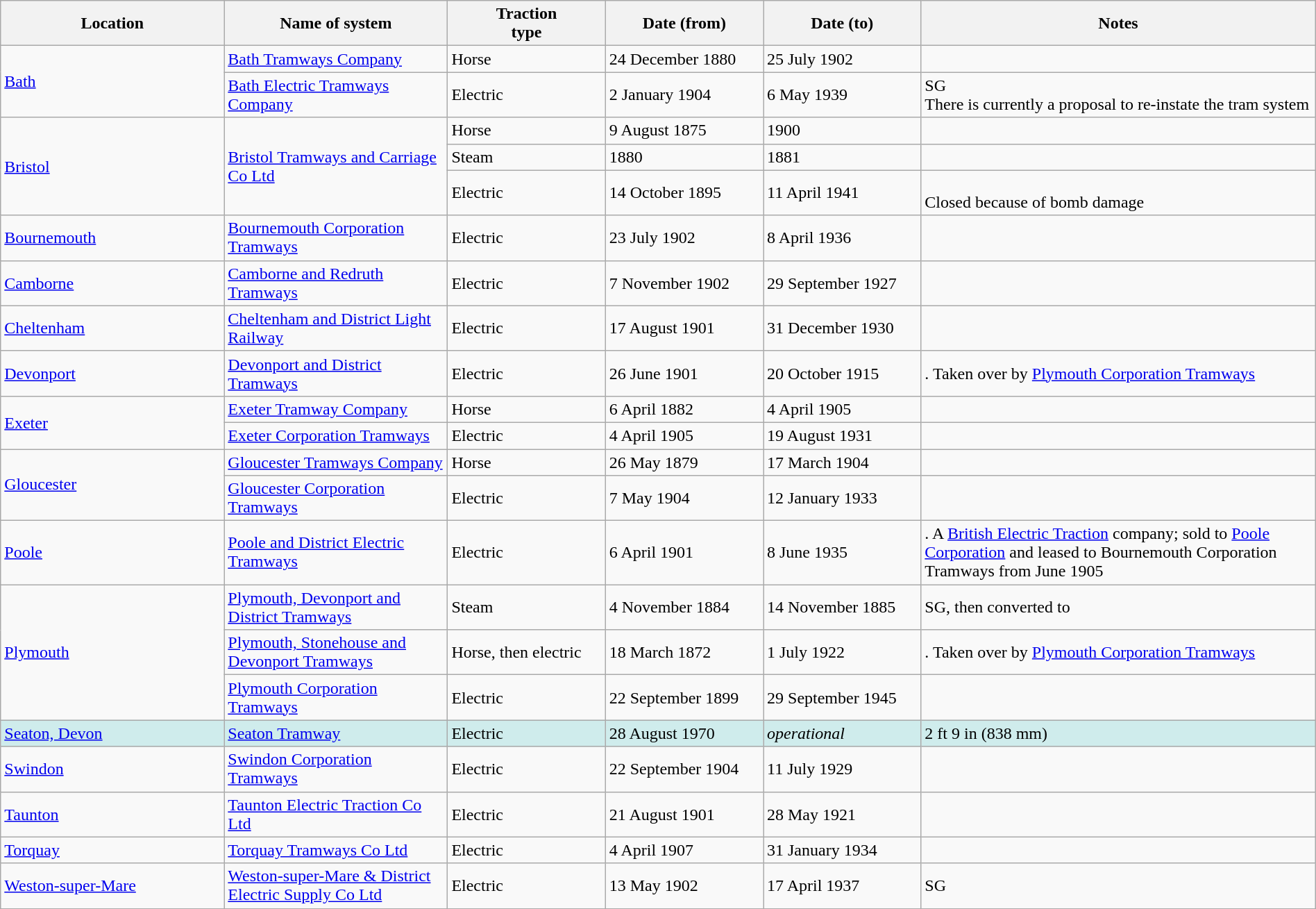<table class="wikitable" width=100%>
<tr>
<th width=17%>Location</th>
<th width=17%>Name of system</th>
<th width=12%>Traction<br>type</th>
<th width=12%>Date (from)</th>
<th width=12%>Date (to)</th>
<th width=30%>Notes</th>
</tr>
<tr>
<td rowspan=2><a href='#'>Bath</a></td>
<td><a href='#'>Bath Tramways Company</a></td>
<td>Horse</td>
<td>24 December 1880</td>
<td>25 July 1902</td>
<td> </td>
</tr>
<tr>
<td><a href='#'>Bath Electric Tramways Company</a></td>
<td>Electric</td>
<td>2 January 1904</td>
<td>6 May 1939</td>
<td> SG<br>There is currently a proposal to re-instate the tram system </td>
</tr>
<tr>
<td rowspan=3><a href='#'>Bristol</a></td>
<td rowspan=3><a href='#'>Bristol Tramways and Carriage Co Ltd</a></td>
<td>Horse</td>
<td>9 August 1875</td>
<td>1900</td>
<td></td>
</tr>
<tr>
<td>Steam</td>
<td>1880</td>
<td>1881</td>
<td></td>
</tr>
<tr>
<td>Electric</td>
<td>14 October 1895</td>
<td>11 April 1941</td>
<td><br>Closed because of bomb damage</td>
</tr>
<tr>
<td><a href='#'>Bournemouth</a></td>
<td><a href='#'>Bournemouth Corporation Tramways</a></td>
<td>Electric</td>
<td>23 July 1902</td>
<td>8 April 1936</td>
<td> </td>
</tr>
<tr>
<td><a href='#'>Camborne</a></td>
<td><a href='#'>Camborne and Redruth Tramways</a></td>
<td>Electric</td>
<td>7 November 1902</td>
<td>29 September 1927</td>
<td> </td>
</tr>
<tr>
<td><a href='#'>Cheltenham</a></td>
<td><a href='#'>Cheltenham and District Light Railway</a></td>
<td>Electric</td>
<td>17 August 1901</td>
<td>31 December 1930</td>
<td></td>
</tr>
<tr>
<td><a href='#'>Devonport</a></td>
<td><a href='#'>Devonport and District Tramways</a></td>
<td>Electric</td>
<td>26 June 1901</td>
<td>20 October 1915</td>
<td>. Taken over by <a href='#'>Plymouth Corporation Tramways</a></td>
</tr>
<tr>
<td rowspan=2><a href='#'>Exeter</a></td>
<td><a href='#'>Exeter Tramway Company</a></td>
<td>Horse</td>
<td>6 April 1882</td>
<td>4 April 1905</td>
<td> </td>
</tr>
<tr>
<td><a href='#'>Exeter Corporation Tramways</a></td>
<td>Electric</td>
<td>4 April 1905</td>
<td>19 August 1931</td>
<td> </td>
</tr>
<tr>
<td rowspan=2><a href='#'>Gloucester</a></td>
<td><a href='#'>Gloucester Tramways Company</a></td>
<td>Horse</td>
<td>26 May 1879</td>
<td>17 March 1904</td>
<td></td>
</tr>
<tr>
<td><a href='#'>Gloucester Corporation Tramways</a></td>
<td>Electric</td>
<td>7 May 1904</td>
<td>12 January 1933</td>
<td></td>
</tr>
<tr>
<td><a href='#'>Poole</a></td>
<td><a href='#'>Poole and District Electric Tramways</a></td>
<td>Electric</td>
<td>6 April 1901</td>
<td>8 June 1935</td>
<td>. A <a href='#'>British Electric Traction</a> company; sold to <a href='#'>Poole Corporation</a> and leased to Bournemouth Corporation Tramways from June 1905</td>
</tr>
<tr>
<td rowspan=3><a href='#'>Plymouth</a></td>
<td><a href='#'>Plymouth, Devonport and District Tramways</a></td>
<td>Steam</td>
<td>4 November 1884</td>
<td>14 November 1885</td>
<td> SG, then converted to </td>
</tr>
<tr>
<td><a href='#'>Plymouth, Stonehouse and Devonport Tramways</a></td>
<td>Horse, then electric</td>
<td>18 March 1872</td>
<td>1 July 1922</td>
<td>. Taken over by <a href='#'>Plymouth Corporation Tramways</a></td>
</tr>
<tr>
<td><a href='#'>Plymouth Corporation Tramways</a></td>
<td>Electric</td>
<td>22 September 1899</td>
<td>29 September 1945</td>
<td> </td>
</tr>
<tr>
<td style="background:#CFECEC"><a href='#'>Seaton, Devon</a></td>
<td style="background:#CFECEC"><a href='#'>Seaton Tramway</a></td>
<td style="background:#CFECEC">Electric</td>
<td style="background:#CFECEC">28 August 1970</td>
<td style="background:#CFECEC"><em>operational</em></td>
<td style="background:#CFECEC">2 ft 9 in (838 mm)</td>
</tr>
<tr>
<td><a href='#'>Swindon</a></td>
<td><a href='#'>Swindon Corporation Tramways</a></td>
<td>Electric</td>
<td>22 September 1904</td>
<td>11 July 1929</td>
<td></td>
</tr>
<tr>
<td><a href='#'>Taunton</a></td>
<td><a href='#'>Taunton Electric Traction Co Ltd</a></td>
<td>Electric</td>
<td>21 August 1901</td>
<td>28 May 1921</td>
<td> </td>
</tr>
<tr>
<td><a href='#'>Torquay</a></td>
<td><a href='#'>Torquay Tramways Co Ltd</a></td>
<td>Electric</td>
<td>4 April 1907</td>
<td>31 January 1934</td>
<td> </td>
</tr>
<tr>
<td><a href='#'>Weston-super-Mare</a></td>
<td><a href='#'>Weston-super-Mare & District Electric Supply Co Ltd</a></td>
<td>Electric</td>
<td>13 May 1902</td>
<td>17 April 1937</td>
<td> SG</td>
</tr>
<tr>
</tr>
</table>
